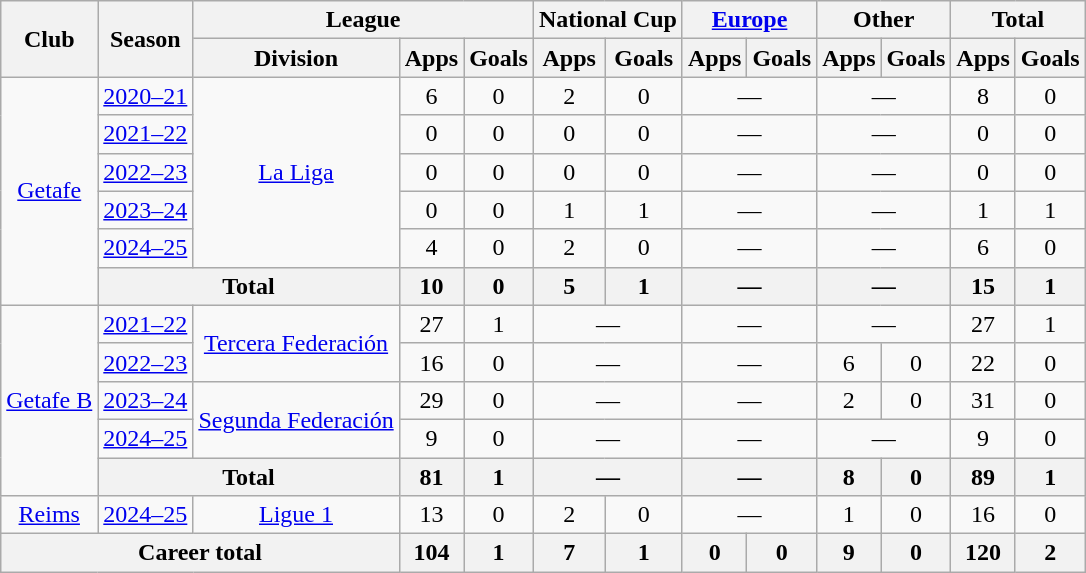<table class="wikitable" style="text-align:center">
<tr>
<th rowspan="2">Club</th>
<th rowspan="2">Season</th>
<th colspan="3">League</th>
<th colspan="2">National Cup</th>
<th colspan="2"><a href='#'>Europe</a></th>
<th colspan="2">Other</th>
<th colspan="2">Total</th>
</tr>
<tr>
<th>Division</th>
<th>Apps</th>
<th>Goals</th>
<th>Apps</th>
<th>Goals</th>
<th>Apps</th>
<th>Goals</th>
<th>Apps</th>
<th>Goals</th>
<th>Apps</th>
<th>Goals</th>
</tr>
<tr>
<td rowspan="6"><a href='#'>Getafe</a></td>
<td><a href='#'>2020–21</a></td>
<td rowspan="5"><a href='#'>La Liga</a></td>
<td>6</td>
<td>0</td>
<td>2</td>
<td>0</td>
<td colspan="2">—</td>
<td colspan="2">—</td>
<td>8</td>
<td>0</td>
</tr>
<tr>
<td><a href='#'>2021–22</a></td>
<td>0</td>
<td>0</td>
<td>0</td>
<td>0</td>
<td colspan="2">—</td>
<td colspan="2">—</td>
<td>0</td>
<td>0</td>
</tr>
<tr>
<td><a href='#'>2022–23</a></td>
<td>0</td>
<td>0</td>
<td>0</td>
<td>0</td>
<td colspan="2">—</td>
<td colspan="2">—</td>
<td>0</td>
<td>0</td>
</tr>
<tr>
<td><a href='#'>2023–24</a></td>
<td>0</td>
<td>0</td>
<td>1</td>
<td>1</td>
<td colspan="2">—</td>
<td colspan="2">—</td>
<td>1</td>
<td>1</td>
</tr>
<tr>
<td><a href='#'>2024–25</a></td>
<td>4</td>
<td>0</td>
<td>2</td>
<td>0</td>
<td colspan="2">—</td>
<td colspan="2">—</td>
<td>6</td>
<td>0</td>
</tr>
<tr>
<th colspan="2">Total</th>
<th>10</th>
<th>0</th>
<th>5</th>
<th>1</th>
<th colspan="2">—</th>
<th colspan="2">—</th>
<th>15</th>
<th>1</th>
</tr>
<tr>
<td rowspan="5"><a href='#'>Getafe B</a></td>
<td><a href='#'>2021–22</a></td>
<td rowspan="2"><a href='#'>Tercera Federación</a></td>
<td>27</td>
<td>1</td>
<td colspan="2">—</td>
<td colspan="2">—</td>
<td colspan="2">—</td>
<td>27</td>
<td>1</td>
</tr>
<tr>
<td><a href='#'>2022–23</a></td>
<td>16</td>
<td>0</td>
<td colspan="2">—</td>
<td colspan="2">—</td>
<td>6</td>
<td>0</td>
<td>22</td>
<td>0</td>
</tr>
<tr>
<td><a href='#'>2023–24</a></td>
<td rowspan="2"><a href='#'>Segunda Federación</a></td>
<td>29</td>
<td>0</td>
<td colspan="2">—</td>
<td colspan="2">—</td>
<td>2</td>
<td>0</td>
<td>31</td>
<td>0</td>
</tr>
<tr>
<td><a href='#'>2024–25</a></td>
<td>9</td>
<td>0</td>
<td colspan="2">—</td>
<td colspan="2">—</td>
<td colspan="2">—</td>
<td>9</td>
<td>0</td>
</tr>
<tr>
<th colspan="2">Total</th>
<th>81</th>
<th>1</th>
<th colspan="2">—</th>
<th colspan="2">—</th>
<th>8</th>
<th>0</th>
<th>89</th>
<th>1</th>
</tr>
<tr>
<td><a href='#'>Reims</a></td>
<td><a href='#'>2024–25</a></td>
<td><a href='#'>Ligue 1</a></td>
<td>13</td>
<td>0</td>
<td>2</td>
<td>0</td>
<td colspan="2">—</td>
<td>1</td>
<td>0</td>
<td>16</td>
<td>0</td>
</tr>
<tr>
<th colspan="3">Career total</th>
<th>104</th>
<th>1</th>
<th>7</th>
<th>1</th>
<th>0</th>
<th>0</th>
<th>9</th>
<th>0</th>
<th>120</th>
<th>2</th>
</tr>
</table>
